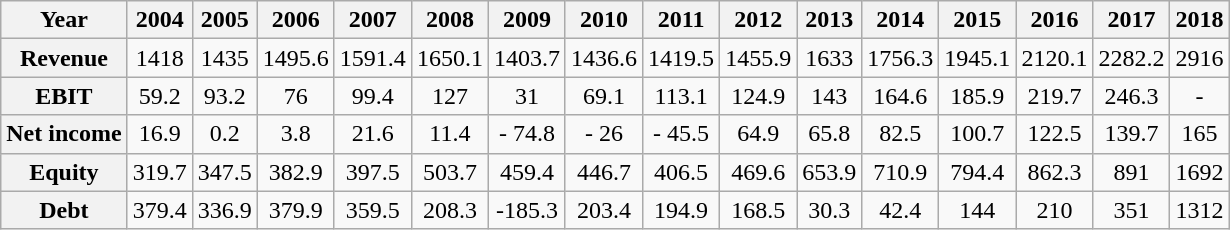<table class=wikitable style="text-align:center;">
<tr>
<th scope=row>Year</th>
<th scope=col>2004</th>
<th scope=col>2005</th>
<th scope=col>2006</th>
<th scope=col>2007</th>
<th scope=col>2008</th>
<th scope=col>2009</th>
<th scope=col>2010</th>
<th scope=col>2011</th>
<th scope=col>2012</th>
<th scope=col>2013</th>
<th scope=col>2014</th>
<th scope=col>2015</th>
<th scope=col>2016</th>
<th scope=col>2017</th>
<th scope=col>2018</th>
</tr>
<tr ---->
<th scope=row>Revenue</th>
<td>1418</td>
<td>1435</td>
<td>1495.6</td>
<td>1591.4</td>
<td>1650.1</td>
<td>1403.7</td>
<td>1436.6</td>
<td>1419.5</td>
<td>1455.9</td>
<td>1633</td>
<td>1756.3</td>
<td>1945.1</td>
<td>2120.1</td>
<td>2282.2</td>
<td>2916</td>
</tr>
<tr ---->
<th scope=row>EBIT</th>
<td>59.2</td>
<td>93.2</td>
<td>76</td>
<td>99.4</td>
<td>127</td>
<td>31</td>
<td>69.1</td>
<td>113.1</td>
<td>124.9</td>
<td>143</td>
<td>164.6</td>
<td>185.9</td>
<td>219.7</td>
<td>246.3</td>
<td>-</td>
</tr>
<tr ---->
<th scope=row>Net income</th>
<td>16.9</td>
<td>0.2</td>
<td>3.8</td>
<td>21.6</td>
<td>11.4</td>
<td>- 74.8</td>
<td>- 26</td>
<td>- 45.5</td>
<td>64.9</td>
<td>65.8</td>
<td>82.5</td>
<td>100.7</td>
<td>122.5</td>
<td>139.7</td>
<td>165</td>
</tr>
<tr ---->
<th scope=row>Equity</th>
<td>319.7</td>
<td>347.5</td>
<td>382.9</td>
<td>397.5</td>
<td>503.7</td>
<td>459.4</td>
<td>446.7</td>
<td>406.5</td>
<td>469.6</td>
<td>653.9</td>
<td>710.9</td>
<td>794.4</td>
<td>862.3</td>
<td>891</td>
<td>1692</td>
</tr>
<tr ---->
<th scope=row>Debt</th>
<td>379.4</td>
<td>336.9</td>
<td>379.9</td>
<td>359.5</td>
<td>208.3</td>
<td>-185.3</td>
<td>203.4</td>
<td>194.9</td>
<td>168.5</td>
<td>30.3</td>
<td>42.4</td>
<td>144</td>
<td>210</td>
<td>351</td>
<td>1312</td>
</tr>
</table>
